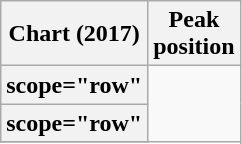<table class="wikitable sortable plainrowheaders">
<tr>
<th scope="col">Chart (2017)</th>
<th scope="col">Peak<br>position</th>
</tr>
<tr>
<th>scope="row" </th>
</tr>
<tr>
<th>scope="row" </th>
</tr>
<tr>
</tr>
</table>
